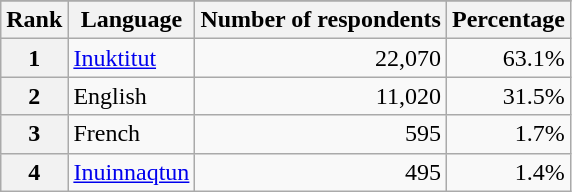<table class="wikitable plainrowheaders">
<tr>
</tr>
<tr>
<th scope="col">Rank</th>
<th scope="col">Language</th>
<th scope="col">Number of respondents</th>
<th scope="col">Percentage</th>
</tr>
<tr>
<th scope="row">1</th>
<td><a href='#'>Inuktitut</a></td>
<td style="text-align: right">22,070</td>
<td style="text-align: right">63.1%</td>
</tr>
<tr>
<th scope="row">2</th>
<td>English</td>
<td style="text-align: right">11,020</td>
<td style="text-align: right">31.5%</td>
</tr>
<tr>
<th scope="row">3</th>
<td>French</td>
<td style="text-align: right">595</td>
<td style="text-align: right">1.7%</td>
</tr>
<tr>
<th scope="row">4</th>
<td><a href='#'>Inuinnaqtun</a></td>
<td style="text-align: right">495</td>
<td style="text-align: right">1.4%</td>
</tr>
</table>
